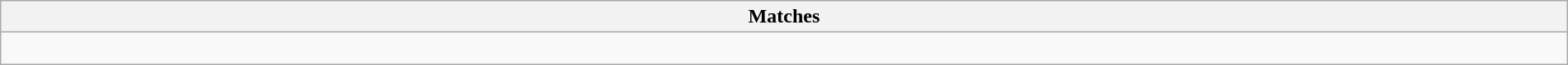<table class="wikitable collapsible collapsed" style="width:100%">
<tr>
<th>Matches</th>
</tr>
<tr>
<td><br>








</td>
</tr>
</table>
